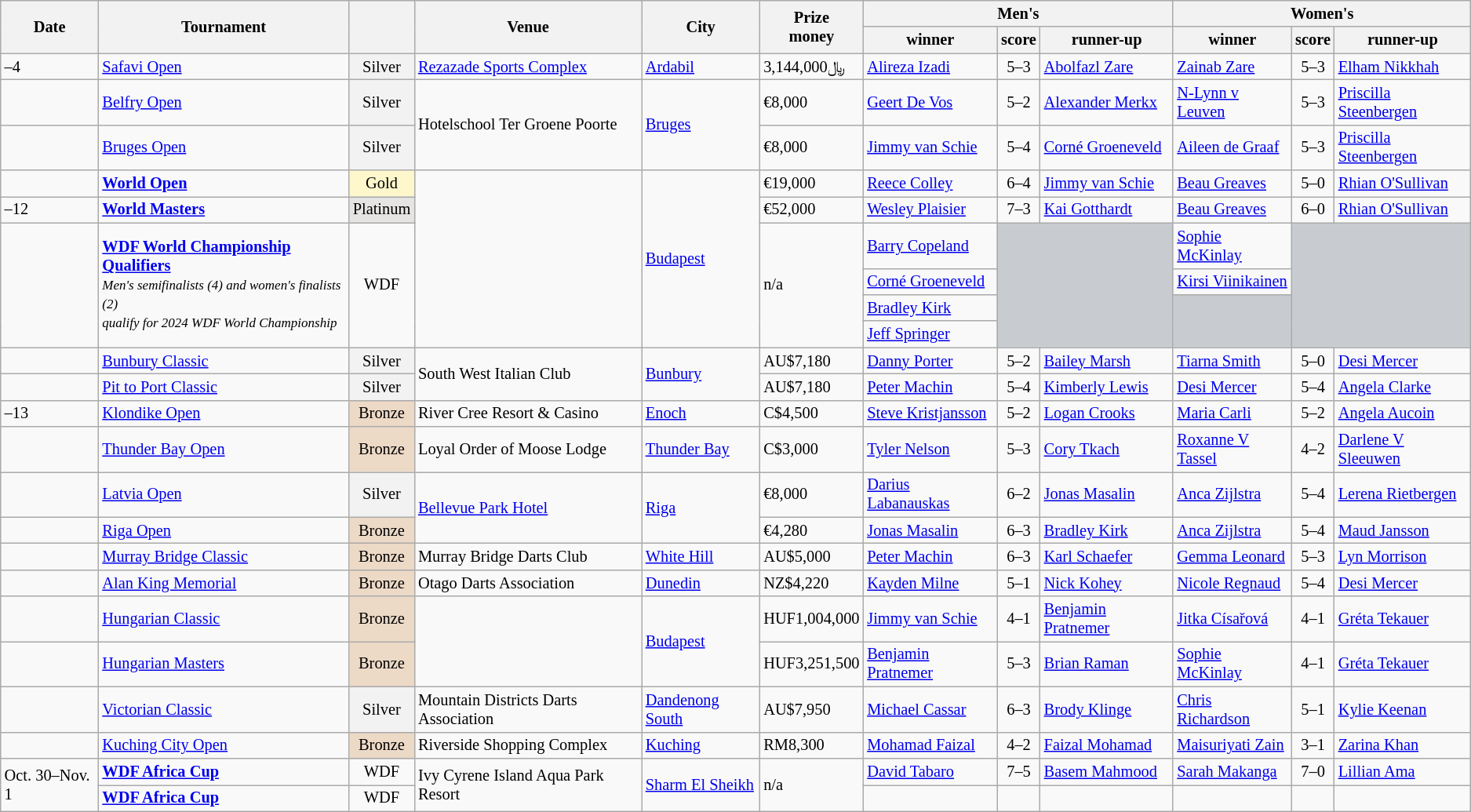<table class="wikitable sortable" style="font-size: 85%">
<tr>
<th class=unsortable rowspan="2">Date</th>
<th rowspan="2">Tournament</th>
<th rowspan="2"></th>
<th rowspan="2">Venue</th>
<th rowspan="2">City</th>
<th rowspan="2" class=unsortable>Prize<br>money</th>
<th colspan="3">Men's</th>
<th colspan="3">Women's</th>
</tr>
<tr>
<th>winner</th>
<th class=unsortable>score</th>
<th>runner-up</th>
<th>winner</th>
<th class=unsortable>score</th>
<th>runner-up</th>
</tr>
<tr>
<td>–4</td>
<td><a href='#'>Safavi Open</a></td>
<td bgcolor="f2f2f2" align="center">Silver</td>
<td><a href='#'>Rezazade Sports Complex</a></td>
<td> <a href='#'>Ardabil</a></td>
<td>﷼3,144,000</td>
<td> <a href='#'>Alireza Izadi</a></td>
<td align="center">5–3</td>
<td> <a href='#'>Abolfazl Zare</a></td>
<td> <a href='#'>Zainab Zare</a></td>
<td align="center">5–3</td>
<td> <a href='#'>Elham Nikkhah</a></td>
</tr>
<tr>
<td></td>
<td><a href='#'>Belfry Open</a></td>
<td bgcolor="f2f2f2" align="center">Silver</td>
<td rowspan=2>Hotelschool Ter Groene Poorte</td>
<td rowspan=2> <a href='#'>Bruges</a></td>
<td>€8,000</td>
<td> <a href='#'>Geert De Vos</a></td>
<td align="center">5–2</td>
<td> <a href='#'>Alexander Merkx</a></td>
<td> <a href='#'>N-Lynn v Leuven</a></td>
<td align="center">5–3</td>
<td> <a href='#'>Priscilla Steenbergen</a></td>
</tr>
<tr>
<td></td>
<td><a href='#'>Bruges Open</a></td>
<td bgcolor="f2f2f2" align="center">Silver</td>
<td>€8,000</td>
<td> <a href='#'>Jimmy van Schie</a></td>
<td align="center">5–4</td>
<td> <a href='#'>Corné Groeneveld</a></td>
<td> <a href='#'>Aileen de Graaf</a></td>
<td align="center">5–3</td>
<td> <a href='#'>Priscilla Steenbergen</a></td>
</tr>
<tr>
<td></td>
<td><strong><a href='#'>World Open</a></strong></td>
<td bgcolor="fff7cc" align="center">Gold</td>
<td rowspan=6></td>
<td rowspan=6> <a href='#'>Budapest</a></td>
<td>€19,000</td>
<td> <a href='#'>Reece Colley</a></td>
<td align="center">6–4</td>
<td> <a href='#'>Jimmy van Schie</a></td>
<td> <a href='#'>Beau Greaves</a></td>
<td align="center">5–0</td>
<td> <a href='#'>Rhian O'Sullivan</a></td>
</tr>
<tr>
<td>–12</td>
<td><strong><a href='#'>World Masters</a></strong></td>
<td bgcolor="E5E4E2" align="center">Platinum</td>
<td>€52,000</td>
<td> <a href='#'>Wesley Plaisier</a></td>
<td align="center">7–3</td>
<td> <a href='#'>Kai Gotthardt</a></td>
<td> <a href='#'>Beau Greaves</a></td>
<td align="center">6–0</td>
<td> <a href='#'>Rhian O'Sullivan</a></td>
</tr>
<tr>
<td rowspan=4></td>
<td rowspan=4><strong><a href='#'>WDF World Championship Qualifiers</a></strong><br><small><em>Men's semifinalists (4) and women's finalists (2)<br>qualify for 2024 WDF World Championship</em></small></td>
<td rowspan=4 align="center">WDF</td>
<td rowspan=4>n/a</td>
<td> <a href='#'>Barry Copeland</a></td>
<td rowspan=4 colspan=2 align="center" style="background:#c8ccd1"></td>
<td> <a href='#'>Sophie McKinlay</a></td>
<td rowspan=4 colspan=2 align="center" style="background:#c8ccd1"></td>
</tr>
<tr>
<td> <a href='#'>Corné Groeneveld</a></td>
<td> <a href='#'>Kirsi Viinikainen</a></td>
</tr>
<tr>
<td> <a href='#'>Bradley Kirk</a></td>
<td rowspan=2 colspan=2 align="center" style="background:#c8ccd1"></td>
</tr>
<tr>
<td> <a href='#'>Jeff Springer</a></td>
</tr>
<tr>
<td></td>
<td><a href='#'>Bunbury Classic</a></td>
<td bgcolor="f2f2f2" align="center">Silver</td>
<td rowspan=2>South West Italian Club</td>
<td rowspan=2> <a href='#'>Bunbury</a></td>
<td>AU$7,180</td>
<td> <a href='#'>Danny Porter</a></td>
<td align="center">5–2</td>
<td> <a href='#'>Bailey Marsh</a></td>
<td> <a href='#'>Tiarna Smith</a></td>
<td align="center">5–0</td>
<td> <a href='#'>Desi Mercer</a></td>
</tr>
<tr>
<td></td>
<td><a href='#'>Pit to Port Classic</a></td>
<td bgcolor="f2f2f2" align="center">Silver</td>
<td>AU$7,180</td>
<td> <a href='#'>Peter Machin</a></td>
<td align="center">5–4</td>
<td> <a href='#'>Kimberly Lewis</a></td>
<td> <a href='#'>Desi Mercer</a></td>
<td align="center">5–4</td>
<td> <a href='#'>Angela Clarke</a></td>
</tr>
<tr>
<td>–13</td>
<td><a href='#'>Klondike Open</a></td>
<td bgcolor="ecd9c6" align="center">Bronze</td>
<td>River Cree Resort & Casino</td>
<td> <a href='#'>Enoch</a></td>
<td>C$4,500</td>
<td> <a href='#'>Steve Kristjansson</a></td>
<td align="center">5–2</td>
<td> <a href='#'>Logan Crooks</a></td>
<td> <a href='#'>Maria Carli</a></td>
<td align="center">5–2</td>
<td> <a href='#'>Angela Aucoin</a></td>
</tr>
<tr>
<td></td>
<td><a href='#'>Thunder Bay Open</a></td>
<td bgcolor="ecd9c6" align="center">Bronze</td>
<td>Loyal Order of Moose Lodge</td>
<td> <a href='#'>Thunder Bay</a></td>
<td>C$3,000</td>
<td> <a href='#'>Tyler Nelson</a></td>
<td align="center">5–3</td>
<td> <a href='#'>Cory Tkach</a></td>
<td> <a href='#'>Roxanne V Tassel</a></td>
<td align="center">4–2</td>
<td> <a href='#'>Darlene V Sleeuwen</a></td>
</tr>
<tr>
<td></td>
<td><a href='#'>Latvia Open</a></td>
<td bgcolor="f2f2f2" align="center">Silver</td>
<td rowspan=2><a href='#'>Bellevue Park Hotel</a></td>
<td rowspan=2> <a href='#'>Riga</a></td>
<td>€8,000</td>
<td> <a href='#'>Darius Labanauskas</a></td>
<td align="center">6–2</td>
<td> <a href='#'>Jonas Masalin</a></td>
<td> <a href='#'>Anca Zijlstra</a></td>
<td align="center">5–4</td>
<td> <a href='#'>Lerena Rietbergen</a></td>
</tr>
<tr>
<td></td>
<td><a href='#'>Riga Open</a></td>
<td bgcolor="ecd9c6" align="center">Bronze</td>
<td>€4,280</td>
<td> <a href='#'>Jonas Masalin</a></td>
<td align="center">6–3</td>
<td> <a href='#'>Bradley Kirk</a></td>
<td> <a href='#'>Anca Zijlstra</a></td>
<td align="center">5–4</td>
<td> <a href='#'>Maud Jansson</a></td>
</tr>
<tr>
<td></td>
<td><a href='#'>Murray Bridge Classic</a></td>
<td bgcolor="ecd9c6" align="center">Bronze</td>
<td>Murray Bridge Darts Club</td>
<td> <a href='#'>White Hill</a></td>
<td>AU$5,000</td>
<td> <a href='#'>Peter Machin</a></td>
<td align="center">6–3</td>
<td> <a href='#'>Karl Schaefer</a></td>
<td> <a href='#'>Gemma Leonard</a></td>
<td align="center">5–3</td>
<td> <a href='#'>Lyn Morrison</a></td>
</tr>
<tr>
<td></td>
<td><a href='#'>Alan King Memorial</a></td>
<td bgcolor="ecd9c6" align="center">Bronze</td>
<td>Otago Darts Association</td>
<td> <a href='#'>Dunedin</a></td>
<td>NZ$4,220</td>
<td> <a href='#'>Kayden Milne</a></td>
<td align="center">5–1</td>
<td> <a href='#'>Nick Kohey</a></td>
<td> <a href='#'>Nicole Regnaud</a></td>
<td align="center">5–4</td>
<td> <a href='#'>Desi Mercer</a></td>
</tr>
<tr>
<td></td>
<td><a href='#'>Hungarian Classic</a></td>
<td bgcolor="ecd9c6" align="center">Bronze</td>
<td rowspan=2></td>
<td rowspan=2> <a href='#'>Budapest</a></td>
<td>HUF1,004,000</td>
<td> <a href='#'>Jimmy van Schie</a></td>
<td align="center">4–1</td>
<td> <a href='#'>Benjamin Pratnemer</a></td>
<td> <a href='#'>Jitka Císařová</a></td>
<td align="center">4–1</td>
<td> <a href='#'>Gréta Tekauer</a></td>
</tr>
<tr>
<td></td>
<td><a href='#'>Hungarian Masters</a></td>
<td bgcolor="ecd9c6" align="center">Bronze</td>
<td>HUF3,251,500</td>
<td> <a href='#'>Benjamin Pratnemer</a></td>
<td align="center">5–3</td>
<td> <a href='#'>Brian Raman</a></td>
<td> <a href='#'>Sophie McKinlay</a></td>
<td align="center">4–1</td>
<td> <a href='#'>Gréta Tekauer</a></td>
</tr>
<tr>
<td></td>
<td><a href='#'>Victorian Classic</a></td>
<td bgcolor="f2f2f2" align="center">Silver</td>
<td>Mountain Districts Darts Association</td>
<td> <a href='#'>Dandenong South</a></td>
<td>AU$7,950</td>
<td> <a href='#'>Michael Cassar</a></td>
<td align="center">6–3</td>
<td> <a href='#'>Brody Klinge</a></td>
<td> <a href='#'>Chris Richardson</a></td>
<td align="center">5–1</td>
<td> <a href='#'>Kylie Keenan</a></td>
</tr>
<tr>
<td></td>
<td><a href='#'>Kuching City Open</a></td>
<td bgcolor="ecd9c6" align="center">Bronze</td>
<td>Riverside Shopping Complex</td>
<td> <a href='#'>Kuching</a></td>
<td>RM8,300</td>
<td> <a href='#'>Mohamad Faizal</a></td>
<td align="center">4–2</td>
<td> <a href='#'>Faizal Mohamad</a></td>
<td> <a href='#'>Maisuriyati Zain</a></td>
<td align="center">3–1</td>
<td> <a href='#'>Zarina Khan</a></td>
</tr>
<tr>
<td rowspan=2>Oct. 30–Nov. 1</td>
<td><strong><a href='#'>WDF Africa Cup</a></strong> <strong></strong></td>
<td align="center">WDF</td>
<td rowspan=2>Ivy Cyrene Island Aqua Park Resort</td>
<td rowspan=2> <a href='#'>Sharm El Sheikh</a></td>
<td rowspan=2>n/a</td>
<td> <a href='#'>David Tabaro</a></td>
<td align="center">7–5</td>
<td> <a href='#'>Basem Mahmood</a></td>
<td> <a href='#'>Sarah Makanga</a></td>
<td align="center">7–0</td>
<td> <a href='#'>Lillian Ama</a></td>
</tr>
<tr>
<td><strong><a href='#'>WDF Africa Cup</a></strong> <strong></strong></td>
<td align="center">WDF</td>
<td></td>
<td align="center"></td>
<td></td>
<td></td>
<td align="center"></td>
<td></td>
</tr>
</table>
